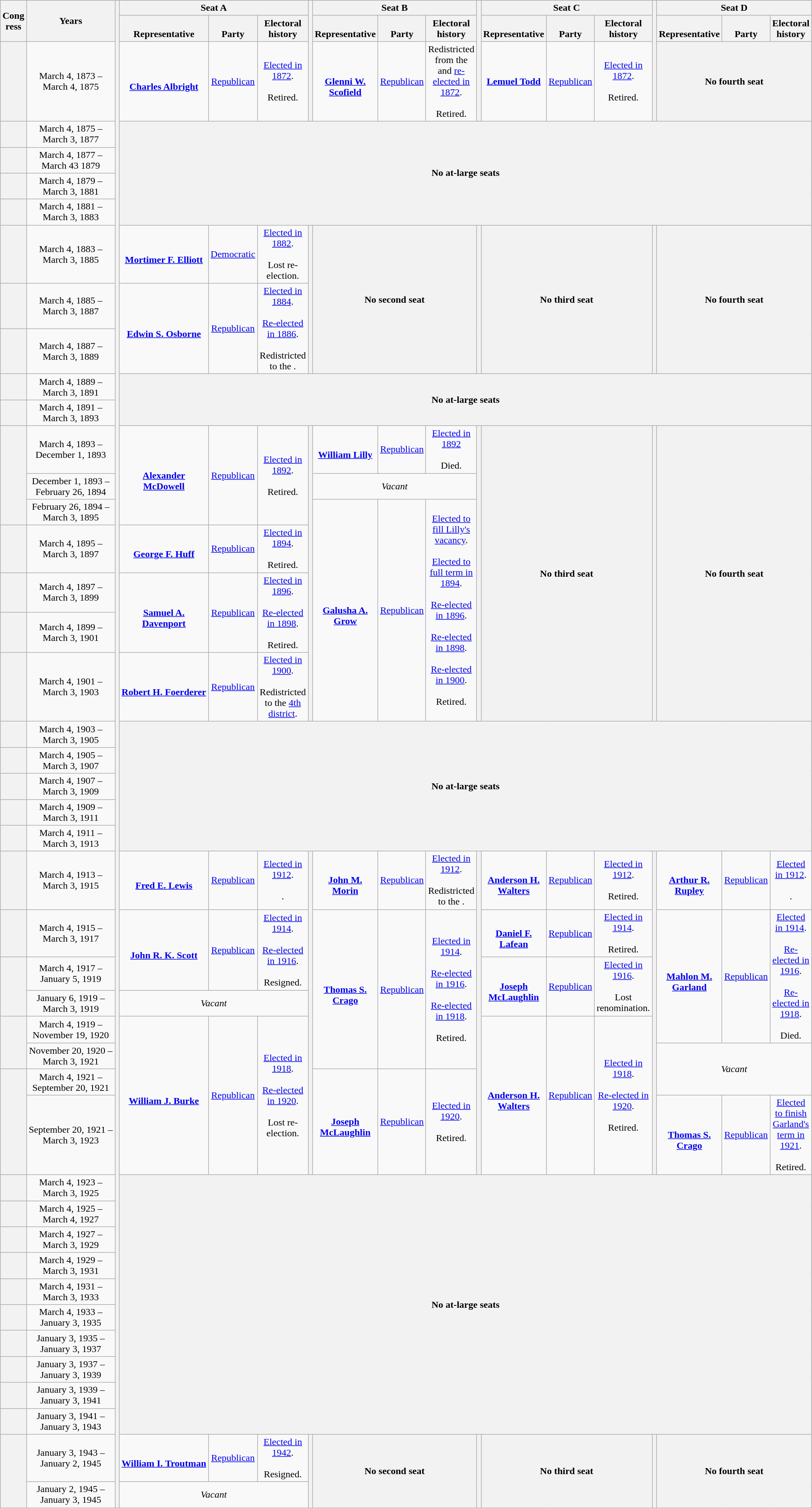<table class=wikitable style="text-align:center">
<tr>
<th rowspan=2>Cong<br>ress</th>
<th rowspan=2>Years</th>
<th rowspan=99></th>
<th colspan=3>Seat A</th>
<th rowspan=3></th>
<th colspan=3>Seat B</th>
<th rowspan=3></th>
<th colspan=3>Seat C</th>
<th rowspan=3></th>
<th colspan=3>Seat D</th>
</tr>
<tr valign=bottom>
<th>Representative</th>
<th>Party</th>
<th>Electoral history</th>
<th>Representative</th>
<th>Party</th>
<th>Electoral history</th>
<th>Representative</th>
<th>Party</th>
<th>Electoral history</th>
<th>Representative</th>
<th>Party</th>
<th>Electoral history</th>
</tr>
<tr>
<th></th>
<td>March 4, 1873 –<br>March 4, 1875</td>
<td><br><strong><a href='#'>Charles Albright</a></strong><br></td>
<td><a href='#'>Republican</a></td>
<td><a href='#'>Elected in 1872</a>.<br><br>Retired.</td>
<td><br><strong><a href='#'>Glenni W. Scofield</a></strong><br></td>
<td><a href='#'>Republican</a></td>
<td>Redistricted from the <br>and <a href='#'>re-elected in 1872</a>.<br><br>Retired.</td>
<td><strong><a href='#'>Lemuel Todd</a></strong><br></td>
<td><a href='#'>Republican</a></td>
<td><a href='#'>Elected in 1872</a>.<br><br>Retired.</td>
<th colspan=3>No fourth seat</th>
</tr>
<tr>
<th></th>
<td>March 4, 1875 –<br>March 3, 1877</td>
<th rowspan=4 colspan=15>No at-large seats</th>
</tr>
<tr>
<th></th>
<td>March 4, 1877 –<br>March 43 1879</td>
</tr>
<tr>
<th></th>
<td>March 4, 1879 –<br>March 3, 1881</td>
</tr>
<tr>
<th></th>
<td>March 4, 1881 –<br>March 3, 1883</td>
</tr>
<tr>
<th></th>
<td nowrap>March 4, 1883 –<br>March 3, 1885</td>
<td><br><strong><a href='#'>Mortimer F. Elliott</a></strong><br></td>
<td><a href='#'>Democratic</a></td>
<td><a href='#'>Elected in 1882</a>.<br><br>Lost re-election.</td>
<th rowspan=3></th>
<th rowspan=3 colspan=3>No second seat</th>
<th rowspan=3></th>
<th rowspan=3 colspan=3>No third seat</th>
<th rowspan=3></th>
<th rowspan=3 colspan=3>No fourth seat</th>
</tr>
<tr>
<th></th>
<td nowrap>March 4, 1885 –<br>March 3, 1887</td>
<td rowspan=2><br><strong><a href='#'>Edwin S. Osborne</a></strong><br></td>
<td rowspan=2 ><a href='#'>Republican</a></td>
<td rowspan=2><a href='#'>Elected in 1884</a>.<br><br><a href='#'>Re-elected in 1886</a>.<br><br>Redistricted to the .</td>
</tr>
<tr>
<th></th>
<td nowrap>March 4, 1887 –<br>March 3, 1889</td>
</tr>
<tr>
<th></th>
<td nowrap>March 4, 1889 –<br>March 3, 1891</td>
<th rowspan=2 colspan=15>No at-large seats</th>
</tr>
<tr>
<th></th>
<td nowrap>March 4, 1891 –<br>March 3, 1893</td>
</tr>
<tr>
<th rowspan=3></th>
<td nowrap>March 4, 1893 –<br>December 1, 1893</td>
<td rowspan=3><br><strong><a href='#'>Alexander McDowell</a></strong><br></td>
<td rowspan=3 ><a href='#'>Republican</a></td>
<td rowspan=3><a href='#'>Elected in 1892</a>.<br><br>Retired.</td>
<th rowspan=7></th>
<td><br><strong><a href='#'>William Lilly</a></strong><br></td>
<td><a href='#'>Republican</a></td>
<td><a href='#'>Elected in 1892</a><br><br>Died.</td>
<th rowspan=7></th>
<th rowspan=7 colspan=3>No third seat</th>
<th rowspan=7></th>
<th rowspan=7 colspan=3>No fourth seat</th>
</tr>
<tr>
<td nowrap>December 1, 1893 –<br>February 26, 1894</td>
<td colspan=3><em>Vacant</em></td>
</tr>
<tr>
<td nowrap>February 26, 1894 –<br>March 3, 1895</td>
<td rowspan=5><br><strong><a href='#'>Galusha A. Grow</a></strong><br></td>
<td rowspan=5 ><a href='#'>Republican</a></td>
<td rowspan=5><a href='#'>Elected to fill Lilly's vacancy</a>.<br><br><a href='#'>Elected to full term in 1894</a>.<br><br><a href='#'>Re-elected in 1896</a>.<br><br><a href='#'>Re-elected in 1898</a>.<br><br><a href='#'>Re-elected in 1900</a>.<br><br>Retired.</td>
</tr>
<tr>
<th></th>
<td nowrap>March 4, 1895 –<br>March 3, 1897</td>
<td><br><strong><a href='#'>George F. Huff</a></strong><br></td>
<td><a href='#'>Republican</a></td>
<td><a href='#'>Elected in 1894</a>.<br><br>Retired.</td>
</tr>
<tr>
<th></th>
<td nowrap>March 4, 1897 –<br>March 3, 1899</td>
<td rowspan=2><br><strong><a href='#'>Samuel A. Davenport</a></strong><br></td>
<td rowspan=2 ><a href='#'>Republican</a></td>
<td rowspan=2><a href='#'>Elected in 1896</a>.<br><br><a href='#'>Re-elected in 1898</a>.<br><br>Retired.</td>
</tr>
<tr>
<th></th>
<td nowrap>March 4, 1899 –<br>March 3, 1901</td>
</tr>
<tr>
<th></th>
<td nowrap>March 4, 1901 –<br>March 3, 1903</td>
<td><br><strong><a href='#'>Robert H. Foerderer</a></strong><br></td>
<td><a href='#'>Republican</a></td>
<td><a href='#'>Elected in 1900</a>.<br><br>Redistricted to the <a href='#'>4th district</a>.</td>
</tr>
<tr>
<th></th>
<td nowrap>March 4, 1903 –<br>March 3, 1905</td>
<th rowspan=5 colspan=15>No at-large seats</th>
</tr>
<tr>
<th></th>
<td nowrap>March 4, 1905 –<br>March 3, 1907</td>
</tr>
<tr>
<th></th>
<td nowrap>March 4, 1907 –<br>March 3, 1909</td>
</tr>
<tr>
<th></th>
<td nowrap>March 4, 1909 –<br>March 3, 1911</td>
</tr>
<tr>
<th></th>
<td nowrap>March 4, 1911 –<br>March 3, 1913</td>
</tr>
<tr>
<th></th>
<td nowrap>March 4, 1913 –<br>March 3, 1915</td>
<td><br><strong><a href='#'>Fred E. Lewis</a></strong><br></td>
<td><a href='#'>Republican</a></td>
<td><a href='#'>Elected in 1912</a>.<br><br>.</td>
<th rowspan=8></th>
<td><br><strong><a href='#'>John M. Morin</a></strong><br></td>
<td><a href='#'>Republican</a></td>
<td><a href='#'>Elected in 1912</a>.<br><br>Redistricted to the .</td>
<th rowspan=8></th>
<td><br><strong><a href='#'>Anderson H. Walters</a></strong><br></td>
<td><a href='#'>Republican</a></td>
<td><a href='#'>Elected in 1912</a>.<br><br>Retired.</td>
<th rowspan=8></th>
<td><br><strong><a href='#'>Arthur R. Rupley</a></strong><br></td>
<td><a href='#'>Republican</a></td>
<td><a href='#'>Elected in 1912</a>.<br><br>.</td>
</tr>
<tr>
<th></th>
<td nowrap>March 4, 1915 –<br>March 3, 1917</td>
<td rowspan=2><br><strong><a href='#'>John R. K. Scott</a></strong><br></td>
<td rowspan=2 ><a href='#'>Republican</a></td>
<td rowspan=2><a href='#'>Elected in 1914</a>.<br><br><a href='#'>Re-elected in 1916</a>.<br><br>Resigned.</td>
<td rowspan=5><br><strong><a href='#'>Thomas S. Crago</a></strong><br></td>
<td rowspan=5 ><a href='#'>Republican</a></td>
<td rowspan=5><a href='#'>Elected in 1914</a>.<br><br><a href='#'>Re-elected in 1916</a>.<br><br><a href='#'>Re-elected in 1918</a>.<br><br>Retired.</td>
<td><br><strong><a href='#'>Daniel F. Lafean</a></strong><br></td>
<td><a href='#'>Republican</a></td>
<td><a href='#'>Elected in 1914</a>.<br><br>Retired.</td>
<td rowspan=4><br><strong><a href='#'>Mahlon M. Garland</a></strong><br></td>
<td rowspan=4 ><a href='#'>Republican</a></td>
<td rowspan=4><a href='#'>Elected in 1914</a>.<br><br><a href='#'>Re-elected in 1916</a>.<br><br><a href='#'>Re-elected in 1918</a>.<br><br>Died.</td>
</tr>
<tr>
<th rowspan=2></th>
<td nowrap>March 4, 1917 –<br>January 5, 1919</td>
<td rowspan=2><br><strong><a href='#'>Joseph McLaughlin</a></strong><br></td>
<td rowspan=2 ><a href='#'>Republican</a></td>
<td rowspan=2><a href='#'>Elected in 1916</a>.<br><br>Lost renomination.</td>
</tr>
<tr>
<td nowrap>January 6, 1919 –<br>March 3, 1919</td>
<td colspan=3><em>Vacant</em></td>
</tr>
<tr>
<th rowspan=2></th>
<td nowrap>March 4, 1919 –<br>November 19, 1920</td>
<td rowspan=4><br><strong><a href='#'>William J. Burke</a></strong><br></td>
<td rowspan=4 ><a href='#'>Republican</a></td>
<td rowspan=4><a href='#'>Elected in 1918</a>.<br><br><a href='#'>Re-elected in 1920</a>.<br><br>Lost re-election.</td>
<td rowspan=4><br><strong><a href='#'>Anderson H. Walters</a></strong><br></td>
<td rowspan=4 ><a href='#'>Republican</a></td>
<td rowspan=4><a href='#'>Elected in 1918</a>.<br><br><a href='#'>Re-elected in 1920</a>.<br><br>Retired.</td>
</tr>
<tr>
<td nowrap>November 20, 1920 –<br>March 3, 1921</td>
<td rowspan=2 colspan=3><em>Vacant</em></td>
</tr>
<tr>
<th rowspan=2></th>
<td nowrap>March 4, 1921 –<br>September 20, 1921</td>
<td rowspan=2><br><strong><a href='#'>Joseph McLaughlin</a></strong><br></td>
<td rowspan=2 ><a href='#'>Republican</a></td>
<td rowspan=2><a href='#'>Elected in 1920</a>.<br><br>Retired.</td>
</tr>
<tr>
<td nowrap>September 20, 1921 –<br>March 3, 1923</td>
<td><br><strong><a href='#'>Thomas S. Crago</a></strong><br></td>
<td><a href='#'>Republican</a></td>
<td><a href='#'>Elected to finish Garland's term in 1921</a>.<br><br>Retired.</td>
</tr>
<tr>
<th></th>
<td nowrap>March 4, 1923 –<br>March 3, 1925</td>
<th rowspan=10 colspan=15>No at-large seats</th>
</tr>
<tr>
<th></th>
<td nowrap>March 4, 1925 –<br>March 4, 1927</td>
</tr>
<tr>
<th></th>
<td nowrap>March 4, 1927 –<br>March 3, 1929</td>
</tr>
<tr>
<th></th>
<td nowrap>March 4, 1929 –<br>March 3, 1931</td>
</tr>
<tr>
<th></th>
<td nowrap>March 4, 1931 –<br>March 3, 1933</td>
</tr>
<tr>
<th></th>
<td nowrap>March 4, 1933 –<br>January 3, 1935</td>
</tr>
<tr>
<th></th>
<td nowrap>January 3, 1935 –<br>January 3, 1937</td>
</tr>
<tr>
<th></th>
<td nowrap>January 3, 1937 –<br>January 3, 1939</td>
</tr>
<tr>
<th></th>
<td nowrap>January 3, 1939 –<br>January 3, 1941</td>
</tr>
<tr>
<th></th>
<td nowrap>January 3, 1941 –<br>January 3, 1943</td>
</tr>
<tr>
<th rowspan=2></th>
<td nowrap>January 3, 1943 –<br>January 2, 1945</td>
<td align=left nowrap><br><strong><a href='#'>William I. Troutman</a></strong><br></td>
<td><a href='#'>Republican</a></td>
<td><a href='#'>Elected in 1942</a>.<br><br>Resigned.</td>
<th rowspan=2></th>
<th rowspan=2 colspan=3>No second seat</th>
<th rowspan=2></th>
<th rowspan=2 colspan=3>No third seat</th>
<th rowspan=2></th>
<th rowspan=2 colspan=3>No fourth seat</th>
</tr>
<tr>
<td nowrap>January 2, 1945 –<br>January 3, 1945</td>
<td colspan=3><em>Vacant</em></td>
</tr>
</table>
